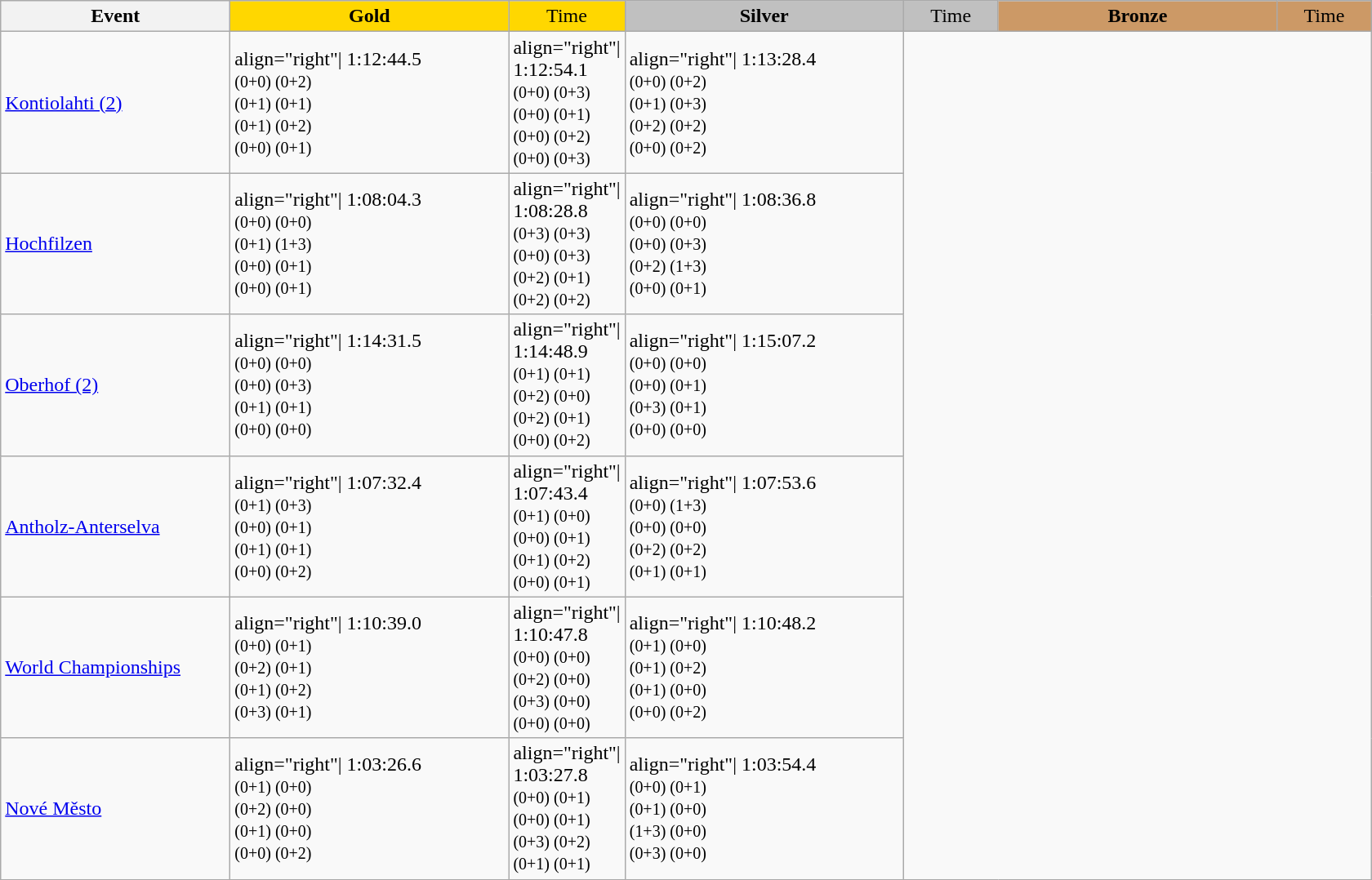<table class="wikitable">
<tr>
<th width="180">Event</th>
<th width="220" style="background:gold">Gold</th>
<th width="70" style="background:gold;font-weight:normal">Time</th>
<th width="220" style="background:silver">Silver</th>
<th width="70" style="background:silver;font-weight:normal">Time</th>
<th width="220" style="background:#CC9966">Bronze</th>
<th width="70" style="background:#CC9966;font-weight:normal">Time</th>
</tr>
<tr>
<td><a href='#'>Kontiolahti (2)</a><br></td>
<td>align="right"| 1:12:44.5<small><br>(0+0) (0+2)<br>(0+1) (0+1)<br>(0+1) (0+2)<br>(0+0) (0+1)</small></td>
<td>align="right"| 1:12:54.1<small><br>(0+0) (0+3)<br>(0+0) (0+1)<br>(0+0) (0+2)<br>(0+0) (0+3)</small></td>
<td>align="right"| 1:13:28.4<small><br>(0+0) (0+2)<br>(0+1) (0+3)<br>(0+2) (0+2)<br>(0+0) (0+2)</small></td>
</tr>
<tr>
<td><a href='#'>Hochfilzen</a><br></td>
<td>align="right"| 1:08:04.3<small><br>(0+0) (0+0)<br>(0+1) (1+3)<br>(0+0) (0+1)<br>(0+0) (0+1)</small></td>
<td>align="right"| 1:08:28.8<small><br>(0+3) (0+3)<br>(0+0) (0+3)<br>(0+2) (0+1)<br>(0+2) (0+2)</small></td>
<td>align="right"| 1:08:36.8<small><br>(0+0) (0+0)<br>(0+0) (0+3)<br>(0+2) (1+3)<br>(0+0) (0+1)</small></td>
</tr>
<tr>
<td><a href='#'>Oberhof (2)</a><br></td>
<td>align="right"| 1:14:31.5<small><br>(0+0) (0+0)<br>(0+0) (0+3)<br>(0+1) (0+1)<br>(0+0) (0+0)</small></td>
<td>align="right"| 1:14:48.9<small><br>(0+1) (0+1)<br>(0+2) (0+0)<br>(0+2) (0+1)<br>(0+0) (0+2)</small></td>
<td>align="right"| 1:15:07.2<small><br>(0+0) (0+0)<br>(0+0) (0+1)<br>(0+3) (0+1)<br>(0+0) (0+0)</small></td>
</tr>
<tr>
<td><a href='#'>Antholz-Anterselva</a><br></td>
<td>align="right"| 1:07:32.4<small><br>(0+1) (0+3)<br>(0+0) (0+1)<br>(0+1) (0+1)<br>(0+0) (0+2)</small></td>
<td>align="right"| 1:07:43.4<small><br>(0+1) (0+0)<br>(0+0) (0+1)<br>(0+1) (0+2)<br>(0+0) (0+1)</small></td>
<td>align="right"| 1:07:53.6<small><br>(0+0) (1+3)<br>(0+0) (0+0)<br>(0+2) (0+2)<br>(0+1) (0+1)</small></td>
</tr>
<tr>
<td><a href='#'>World Championships</a><br></td>
<td>align="right"| 1:10:39.0<small><br>(0+0) (0+1)<br>(0+2) (0+1)<br>(0+1) (0+2)<br>(0+3) (0+1)</small></td>
<td>align="right"| 1:10:47.8<small><br>(0+0) (0+0)<br>(0+2) (0+0)<br>(0+3) (0+0)<br>(0+0) (0+0)</small></td>
<td>align="right"| 1:10:48.2<small><br>(0+1) (0+0)<br>(0+1) (0+2)<br>(0+1) (0+0)<br>(0+0) (0+2)</small></td>
</tr>
<tr>
<td><a href='#'>Nové Město</a><br></td>
<td>align="right"| 1:03:26.6<small><br>(0+1) (0+0)<br>(0+2) (0+0)<br>(0+1) (0+0)<br>(0+0) (0+2)</small></td>
<td>align="right"| 1:03:27.8<small><br>(0+0) (0+1)<br>(0+0) (0+1)<br>(0+3) (0+2)<br>(0+1) (0+1)</small></td>
<td>align="right"| 1:03:54.4<small><br>(0+0) (0+1)<br>(0+1) (0+0)<br>(1+3) (0+0)<br>(0+3) (0+0)</small></td>
</tr>
</table>
